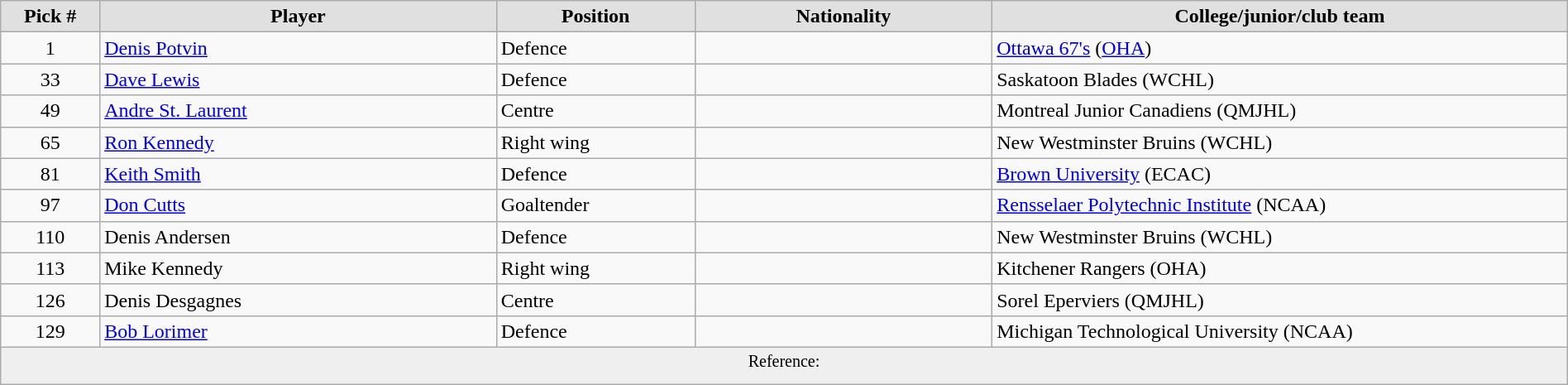<table class="wikitable" style="width: 100%">
<tr>
<th style="background:#e0e0e0;" width=5%>Pick #</th>
<th style="background:#e0e0e0;" width=20%>Player</th>
<th style="background:#e0e0e0;" width=10%>Position</th>
<th style="background:#e0e0e0;" width=15%>Nationality</th>
<th style="background:#e0e0e0;" width=29%>College/junior/club team</th>
</tr>
<tr>
<td align=center>1</td>
<td><a href='#'>Denis Potvin</a></td>
<td>Defence</td>
<td></td>
<td><a href='#'>Ottawa 67's</a> (<a href='#'>OHA</a>)</td>
</tr>
<tr>
<td align=center>33</td>
<td><a href='#'>Dave Lewis</a></td>
<td>Defence</td>
<td></td>
<td>Saskatoon Blades (WCHL)</td>
</tr>
<tr>
<td align=center>49</td>
<td><a href='#'>Andre St. Laurent</a></td>
<td>Centre</td>
<td></td>
<td>Montreal Junior Canadiens (QMJHL)</td>
</tr>
<tr>
<td align=center>65</td>
<td><a href='#'>Ron Kennedy</a></td>
<td>Right wing</td>
<td></td>
<td>New Westminster Bruins (WCHL)</td>
</tr>
<tr>
<td align=center>81</td>
<td><a href='#'>Keith Smith</a></td>
<td>Defence</td>
<td></td>
<td><a href='#'>Brown University</a> (ECAC)</td>
</tr>
<tr>
<td align=center>97</td>
<td><a href='#'>Don Cutts</a></td>
<td>Goaltender</td>
<td></td>
<td><a href='#'>Rensselaer Polytechnic Institute</a> (NCAA)</td>
</tr>
<tr>
<td align=center>110</td>
<td>Denis Andersen</td>
<td>Defence</td>
<td></td>
<td>New Westminster Bruins (WCHL)</td>
</tr>
<tr>
<td align=center>113</td>
<td>Mike Kennedy</td>
<td>Right wing</td>
<td></td>
<td>Kitchener Rangers (OHA)</td>
</tr>
<tr>
<td align=center>126</td>
<td>Denis Desgagnes</td>
<td>Centre</td>
<td></td>
<td>Sorel Eperviers (QMJHL)</td>
</tr>
<tr>
<td align=center>129</td>
<td><a href='#'>Bob Lorimer</a></td>
<td>Defence</td>
<td></td>
<td>Michigan Technological University (NCAA)</td>
</tr>
<tr>
<td align=center colspan="6" bgcolor="#efefef"><sup>Reference: </sup></td>
</tr>
</table>
